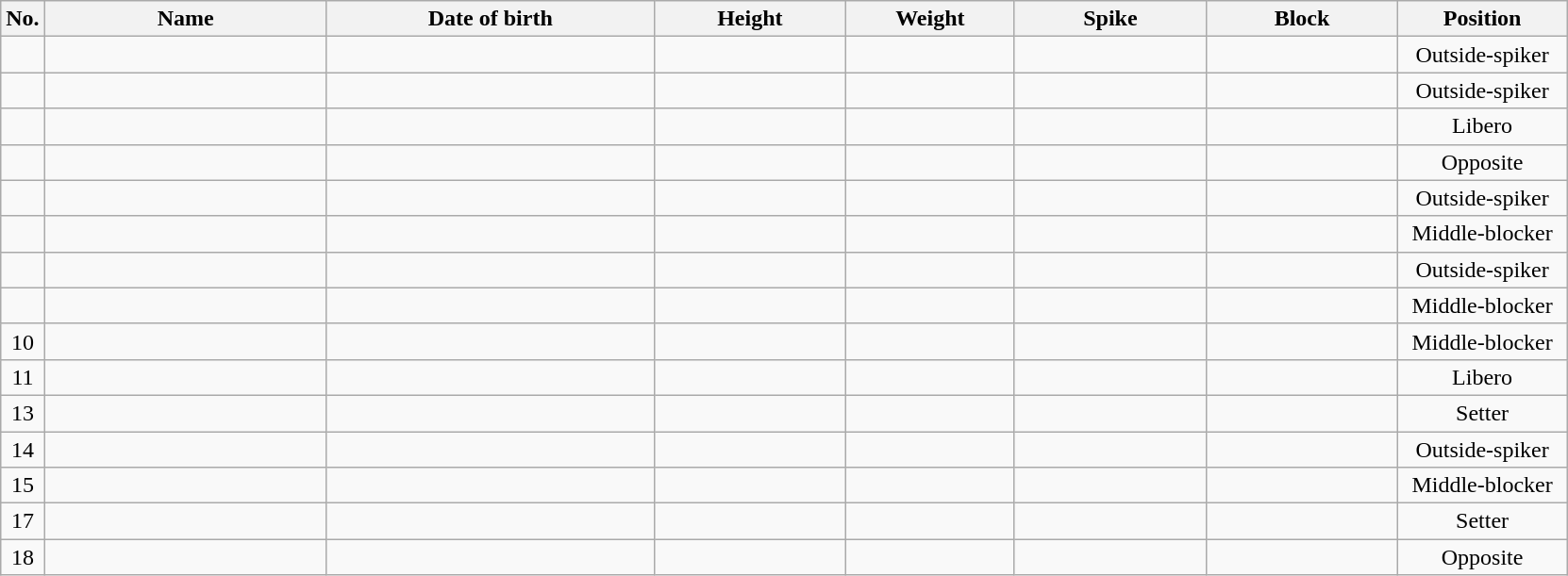<table class="wikitable sortable" style="font-size:100%; text-align:center;">
<tr>
<th>No.</th>
<th style="width:12em">Name</th>
<th style="width:14em">Date of birth</th>
<th style="width:8em">Height</th>
<th style="width:7em">Weight</th>
<th style="width:8em">Spike</th>
<th style="width:8em">Block</th>
<th style="width:7em">Position</th>
</tr>
<tr>
<td></td>
<td align=left> </td>
<td align=right></td>
<td></td>
<td></td>
<td></td>
<td></td>
<td>Outside-spiker</td>
</tr>
<tr>
<td></td>
<td align=left> </td>
<td align=right></td>
<td></td>
<td></td>
<td></td>
<td></td>
<td>Outside-spiker</td>
</tr>
<tr>
<td></td>
<td align=left> </td>
<td align=right></td>
<td></td>
<td></td>
<td></td>
<td></td>
<td>Libero</td>
</tr>
<tr>
<td></td>
<td align=left> </td>
<td align=right></td>
<td></td>
<td></td>
<td></td>
<td></td>
<td>Opposite</td>
</tr>
<tr>
<td></td>
<td align=left> </td>
<td align=right></td>
<td></td>
<td></td>
<td></td>
<td></td>
<td>Outside-spiker</td>
</tr>
<tr>
<td></td>
<td align=left> </td>
<td align=right></td>
<td></td>
<td></td>
<td></td>
<td></td>
<td>Middle-blocker</td>
</tr>
<tr>
<td></td>
<td align=left> </td>
<td align=right></td>
<td></td>
<td></td>
<td></td>
<td></td>
<td>Outside-spiker</td>
</tr>
<tr>
<td></td>
<td align=left> </td>
<td align=right></td>
<td></td>
<td></td>
<td></td>
<td></td>
<td>Middle-blocker</td>
</tr>
<tr>
<td>10</td>
<td align=left> </td>
<td align=right></td>
<td></td>
<td></td>
<td></td>
<td></td>
<td>Middle-blocker</td>
</tr>
<tr>
<td>11</td>
<td align=left> </td>
<td align=right></td>
<td></td>
<td></td>
<td></td>
<td></td>
<td>Libero</td>
</tr>
<tr>
<td>13</td>
<td align=left> </td>
<td align=right></td>
<td></td>
<td></td>
<td></td>
<td></td>
<td>Setter</td>
</tr>
<tr>
<td>14</td>
<td align=left> </td>
<td align=right></td>
<td></td>
<td></td>
<td></td>
<td></td>
<td>Outside-spiker</td>
</tr>
<tr>
<td>15</td>
<td align=left> </td>
<td align=right></td>
<td></td>
<td></td>
<td></td>
<td></td>
<td>Middle-blocker</td>
</tr>
<tr>
<td>17</td>
<td align=left> </td>
<td align=right></td>
<td></td>
<td></td>
<td></td>
<td></td>
<td>Setter</td>
</tr>
<tr>
<td>18</td>
<td align=left> </td>
<td align=right></td>
<td></td>
<td></td>
<td></td>
<td></td>
<td>Opposite</td>
</tr>
</table>
